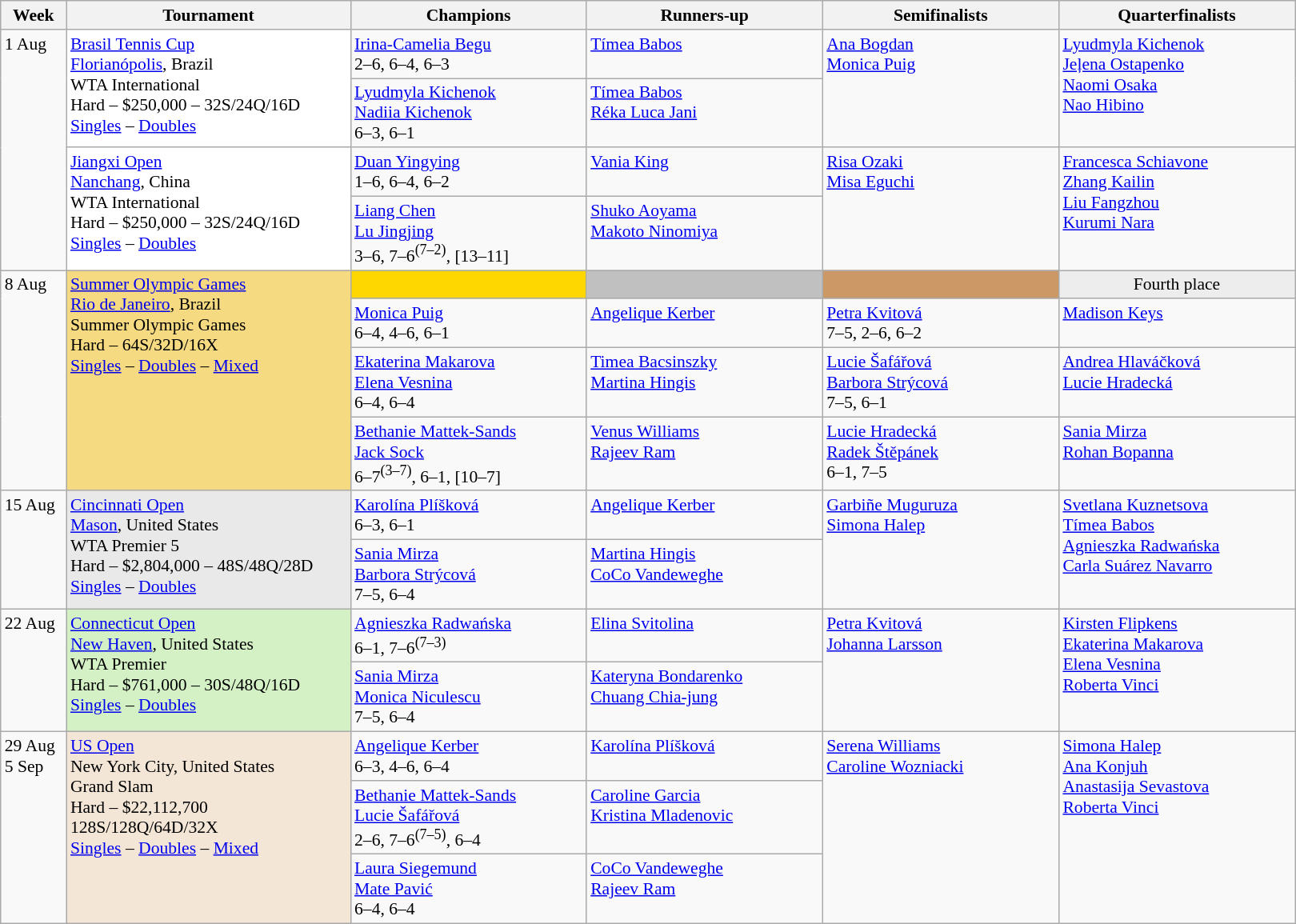<table class=wikitable style=font-size:90%>
<tr>
<th style="width:48px;">Week</th>
<th width=230>Tournament</th>
<th width=190>Champions</th>
<th width=190>Runners-up</th>
<th style="width:190px;">Semifinalists</th>
<th style="width:190px;">Quarterfinalists</th>
</tr>
<tr valign=top>
<td rowspan=4>1 Aug</td>
<td style="background:#fff;" rowspan="2"><a href='#'>Brasil Tennis Cup</a><br> <a href='#'>Florianópolis</a>, Brazil<br>WTA International<br>Hard – $250,000 – 32S/24Q/16D<br><a href='#'>Singles</a> – <a href='#'>Doubles</a></td>
<td> <a href='#'>Irina-Camelia Begu</a> <br> 2–6, 6–4, 6–3</td>
<td> <a href='#'>Tímea Babos</a></td>
<td rowspan=2> <a href='#'>Ana Bogdan</a><br>  <a href='#'>Monica Puig</a></td>
<td rowspan=2> <a href='#'>Lyudmyla Kichenok</a> <br> <a href='#'>Jeļena Ostapenko</a> <br> <a href='#'>Naomi Osaka</a><br>  <a href='#'>Nao Hibino</a></td>
</tr>
<tr valign=top>
<td> <a href='#'>Lyudmyla Kichenok</a><br> <a href='#'>Nadiia Kichenok</a><br>6–3, 6–1</td>
<td> <a href='#'>Tímea Babos</a><br> <a href='#'>Réka Luca Jani</a></td>
</tr>
<tr valign=top>
<td style="background:#fff;" rowspan="2"><a href='#'>Jiangxi Open</a><br> <a href='#'>Nanchang</a>, China<br>WTA International<br>Hard – $250,000 – 32S/24Q/16D<br><a href='#'>Singles</a> – <a href='#'>Doubles</a></td>
<td> <a href='#'>Duan Yingying</a><br>1–6, 6–4, 6–2</td>
<td> <a href='#'>Vania King</a></td>
<td rowspan=2> <a href='#'>Risa Ozaki</a> <br> <a href='#'>Misa Eguchi</a></td>
<td rowspan=2> <a href='#'>Francesca Schiavone</a><br> <a href='#'>Zhang Kailin</a> <br> <a href='#'>Liu Fangzhou</a> <br>  <a href='#'>Kurumi Nara</a></td>
</tr>
<tr valign=top>
<td> <a href='#'>Liang Chen</a><br> <a href='#'>Lu Jingjing</a><br>3–6, 7–6<sup>(7–2)</sup>, [13–11]</td>
<td> <a href='#'>Shuko Aoyama</a><br> <a href='#'>Makoto Ninomiya</a></td>
</tr>
<tr valign=top>
<td rowspan=4>8 Aug</td>
<td style="background:#f5da81;" rowspan="4"><a href='#'>Summer Olympic Games</a><br><a href='#'>Rio de Janeiro</a>, Brazil<br>Summer Olympic Games<br> Hard – 64S/32D/16X<br><a href='#'>Singles</a> – <a href='#'>Doubles</a> – <a href='#'>Mixed</a></td>
<td style="background:gold; text-align:center;"></td>
<td style="background:silver; text-align:center;"></td>
<td style="background:#c96; text-align:center;"></td>
<td style="background:#ededed ; text-align:center;">Fourth place</td>
</tr>
<tr valign=top>
<td> <a href='#'>Monica Puig</a><br>6–4, 4–6, 6–1</td>
<td> <a href='#'>Angelique Kerber</a></td>
<td> <a href='#'>Petra Kvitová</a><br>7–5, 2–6, 6–2</td>
<td> <a href='#'>Madison Keys</a></td>
</tr>
<tr valign=top>
<td> <a href='#'>Ekaterina Makarova</a><br> <a href='#'>Elena Vesnina</a><br>6–4, 6–4</td>
<td> <a href='#'>Timea Bacsinszky</a><br> <a href='#'>Martina Hingis</a></td>
<td> <a href='#'>Lucie Šafářová</a><br>  <a href='#'>Barbora Strýcová</a><br>7–5, 6–1</td>
<td> <a href='#'>Andrea Hlaváčková</a><br> <a href='#'>Lucie Hradecká</a></td>
</tr>
<tr valign=top>
<td> <a href='#'>Bethanie Mattek-Sands</a><br> <a href='#'>Jack Sock</a><br>6–7<sup>(3–7)</sup>, 6–1, [10–7]</td>
<td> <a href='#'>Venus Williams</a><br> <a href='#'>Rajeev Ram</a></td>
<td> <a href='#'>Lucie Hradecká</a><br> <a href='#'>Radek Štěpánek</a><br>6–1, 7–5</td>
<td> <a href='#'>Sania Mirza</a><br> <a href='#'>Rohan Bopanna</a></td>
</tr>
<tr valign=top>
<td rowspan=2>15 Aug</td>
<td style="background:#e9e9e9;" rowspan="2"><a href='#'>Cincinnati Open</a><br> <a href='#'>Mason</a>, United States<br>WTA Premier 5<br>Hard – $2,804,000 – 48S/48Q/28D<br><a href='#'>Singles</a> – <a href='#'>Doubles</a></td>
<td> <a href='#'>Karolína Plíšková</a><br>6–3, 6–1</td>
<td> <a href='#'>Angelique Kerber</a></td>
<td rowspan=2> <a href='#'>Garbiñe Muguruza</a><br>  <a href='#'>Simona Halep</a></td>
<td rowspan=2> <a href='#'>Svetlana Kuznetsova</a><br> <a href='#'>Tímea Babos</a><br> <a href='#'>Agnieszka Radwańska</a><br> <a href='#'>Carla Suárez Navarro</a></td>
</tr>
<tr valign=top>
<td> <a href='#'>Sania Mirza</a> <br> <a href='#'>Barbora Strýcová</a><br>7–5, 6–4</td>
<td> <a href='#'>Martina Hingis</a> <br> <a href='#'>CoCo Vandeweghe</a></td>
</tr>
<tr valign=top>
<td rowspan=2>22 Aug</td>
<td style="background:#d4f1c5;" rowspan="2"><a href='#'>Connecticut Open</a><br> <a href='#'>New Haven</a>, United States<br>WTA Premier<br>Hard – $761,000 – 30S/48Q/16D<br><a href='#'>Singles</a> – <a href='#'>Doubles</a></td>
<td> <a href='#'>Agnieszka Radwańska</a><br>6–1, 7–6<sup>(7–3)</sup></td>
<td> <a href='#'>Elina Svitolina</a></td>
<td rowspan=2> <a href='#'>Petra Kvitová</a> <br> <a href='#'>Johanna Larsson</a></td>
<td rowspan=2> <a href='#'>Kirsten Flipkens</a><br> <a href='#'>Ekaterina Makarova</a><br> <a href='#'>Elena Vesnina</a><br> <a href='#'>Roberta Vinci</a></td>
</tr>
<tr valign=top>
<td> <a href='#'>Sania Mirza</a> <br>  <a href='#'>Monica Niculescu</a><br>7–5, 6–4</td>
<td> <a href='#'>Kateryna Bondarenko</a> <br>  <a href='#'>Chuang Chia-jung</a></td>
</tr>
<tr valign=top>
<td rowspan=3>29 Aug <br>5 Sep</td>
<td style="background:#f3e6d7;" rowspan="3"><a href='#'>US Open</a><br> New York City, United States<br>Grand Slam<br>Hard – $22,112,700<br>128S/128Q/64D/32X<br><a href='#'>Singles</a> – <a href='#'>Doubles</a> – <a href='#'>Mixed</a></td>
<td> <a href='#'>Angelique Kerber</a><br>6–3, 4–6, 6–4</td>
<td> <a href='#'>Karolína Plíšková</a></td>
<td rowspan=3> <a href='#'>Serena Williams</a> <br> <a href='#'>Caroline Wozniacki</a></td>
<td rowspan=3> <a href='#'>Simona Halep</a><br> <a href='#'>Ana Konjuh</a><br> <a href='#'>Anastasija Sevastova</a><br> <a href='#'>Roberta Vinci</a></td>
</tr>
<tr valign=top>
<td> <a href='#'>Bethanie Mattek-Sands</a> <br>  <a href='#'>Lucie Šafářová</a><br>2–6, 7–6<sup>(7–5)</sup>, 6–4</td>
<td> <a href='#'>Caroline Garcia</a> <br>  <a href='#'>Kristina Mladenovic</a></td>
</tr>
<tr valign=top>
<td> <a href='#'>Laura Siegemund</a><br> <a href='#'>Mate Pavić</a><br>6–4, 6–4</td>
<td> <a href='#'>CoCo Vandeweghe</a><br> <a href='#'>Rajeev Ram</a></td>
</tr>
</table>
